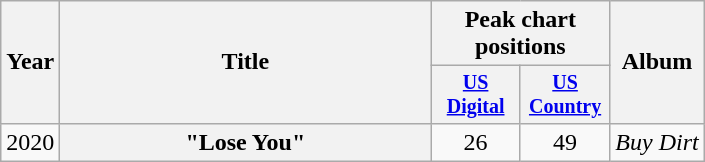<table class="wikitable plainrowheaders" style="text-align:center;">
<tr>
<th scope="col" rowspan="2">Year</th>
<th scope="col" rowspan="2" style="width:15em;">Title</th>
<th scope="col" colspan="2">Peak chart positions</th>
<th scope="col" rowspan="2">Album</th>
</tr>
<tr style="font-size:smaller;">
<th scope="col" style="width:4em;"><a href='#'>US Digital</a><br></th>
<th scope="col" style="width:4em;"><a href='#'>US Country</a><br></th>
</tr>
<tr>
<td>2020</td>
<th scope="row">"Lose You"</th>
<td>26</td>
<td>49</td>
<td><em>Buy Dirt</em></td>
</tr>
</table>
